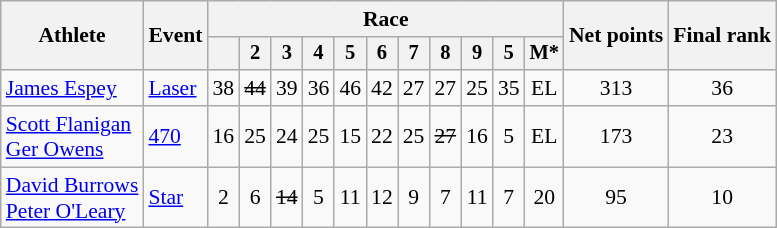<table class="wikitable" style="font-size:90%;">
<tr>
<th rowspan=2>Athlete</th>
<th rowspan=2>Event</th>
<th colspan=11>Race</th>
<th rowspan=2>Net points</th>
<th rowspan=2>Final rank</th>
</tr>
<tr style="font-size:95%">
<th></th>
<th>2</th>
<th>3</th>
<th>4</th>
<th>5</th>
<th>6</th>
<th>7</th>
<th>8</th>
<th>9</th>
<th>5</th>
<th>M*</th>
</tr>
<tr align=center>
<td align=left><a href='#'>James Espey</a></td>
<td align=left><a href='#'>Laser</a></td>
<td>38</td>
<td><s>44</s></td>
<td>39</td>
<td>36</td>
<td>46</td>
<td>42</td>
<td>27</td>
<td>27</td>
<td>25</td>
<td>35</td>
<td>EL</td>
<td>313</td>
<td>36</td>
</tr>
<tr align=center>
<td align=left><a href='#'>Scott Flanigan</a><br><a href='#'>Ger Owens</a></td>
<td align=left><a href='#'>470</a></td>
<td>16</td>
<td>25</td>
<td>24</td>
<td>25</td>
<td>15</td>
<td>22</td>
<td>25</td>
<td><s>27</s></td>
<td>16</td>
<td>5</td>
<td>EL</td>
<td>173</td>
<td>23</td>
</tr>
<tr align=center>
<td align=left><a href='#'>David Burrows</a><br><a href='#'>Peter O'Leary</a></td>
<td align=left><a href='#'>Star</a></td>
<td>2</td>
<td>6</td>
<td><s>14</s></td>
<td>5</td>
<td>11</td>
<td>12</td>
<td>9</td>
<td>7</td>
<td>11</td>
<td>7</td>
<td>20</td>
<td>95</td>
<td>10</td>
</tr>
</table>
